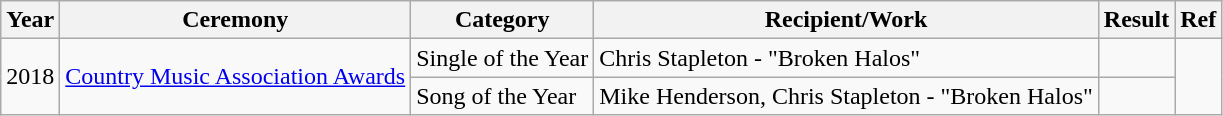<table class="wikitable">
<tr>
<th>Year</th>
<th>Ceremony</th>
<th>Category</th>
<th>Recipient/Work</th>
<th>Result</th>
<th>Ref</th>
</tr>
<tr>
<td rowspan="2">2018</td>
<td rowspan="2"><a href='#'>Country Music Association Awards</a></td>
<td>Single of the Year</td>
<td Chris Stapleton - "Broken Halos">Chris Stapleton - "Broken Halos"</td>
<td></td>
<td rowspan="2"></td>
</tr>
<tr>
<td>Song of the Year</td>
<td Mike Henderson, Chris Stapleton - "Broken Halos">Mike Henderson, Chris Stapleton - "Broken Halos"</td>
<td></td>
</tr>
</table>
